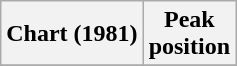<table class="wikitable sortable plainrowheaders" style="text-align:center">
<tr>
<th>Chart (1981)</th>
<th>Peak<br>position</th>
</tr>
<tr>
</tr>
</table>
